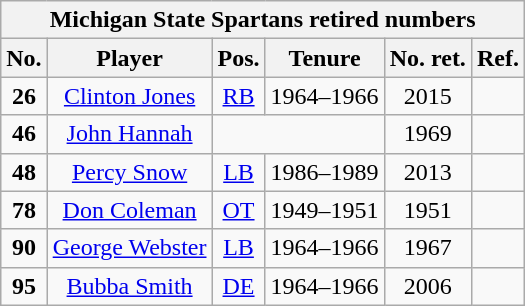<table class="wikitable" style="text-align:center">
<tr>
<th colspan=6 style =><strong>Michigan State Spartans retired numbers</strong></th>
</tr>
<tr>
<th style = >No.</th>
<th style = >Player</th>
<th style = >Pos.</th>
<th style = >Tenure</th>
<th style = >No. ret.</th>
<th style = >Ref.</th>
</tr>
<tr>
<td><strong>26</strong></td>
<td><a href='#'>Clinton Jones</a></td>
<td><a href='#'>RB</a></td>
<td>1964–1966</td>
<td>2015</td>
<td></td>
</tr>
<tr>
<td><strong>46</strong></td>
<td><a href='#'>John Hannah</a> </td>
<td colspan=2></td>
<td>1969</td>
<td></td>
</tr>
<tr>
<td><strong>48</strong></td>
<td><a href='#'>Percy Snow</a></td>
<td><a href='#'>LB</a></td>
<td>1986–1989</td>
<td>2013</td>
<td></td>
</tr>
<tr>
<td><strong>78</strong></td>
<td><a href='#'>Don Coleman</a></td>
<td><a href='#'>OT</a></td>
<td>1949–1951</td>
<td>1951</td>
<td></td>
</tr>
<tr>
<td><strong>90</strong></td>
<td><a href='#'>George Webster</a></td>
<td><a href='#'>LB</a></td>
<td>1964–1966</td>
<td>1967</td>
<td></td>
</tr>
<tr>
<td><strong>95</strong></td>
<td><a href='#'>Bubba Smith</a></td>
<td><a href='#'>DE</a></td>
<td>1964–1966</td>
<td>2006</td>
<td></td>
</tr>
</table>
